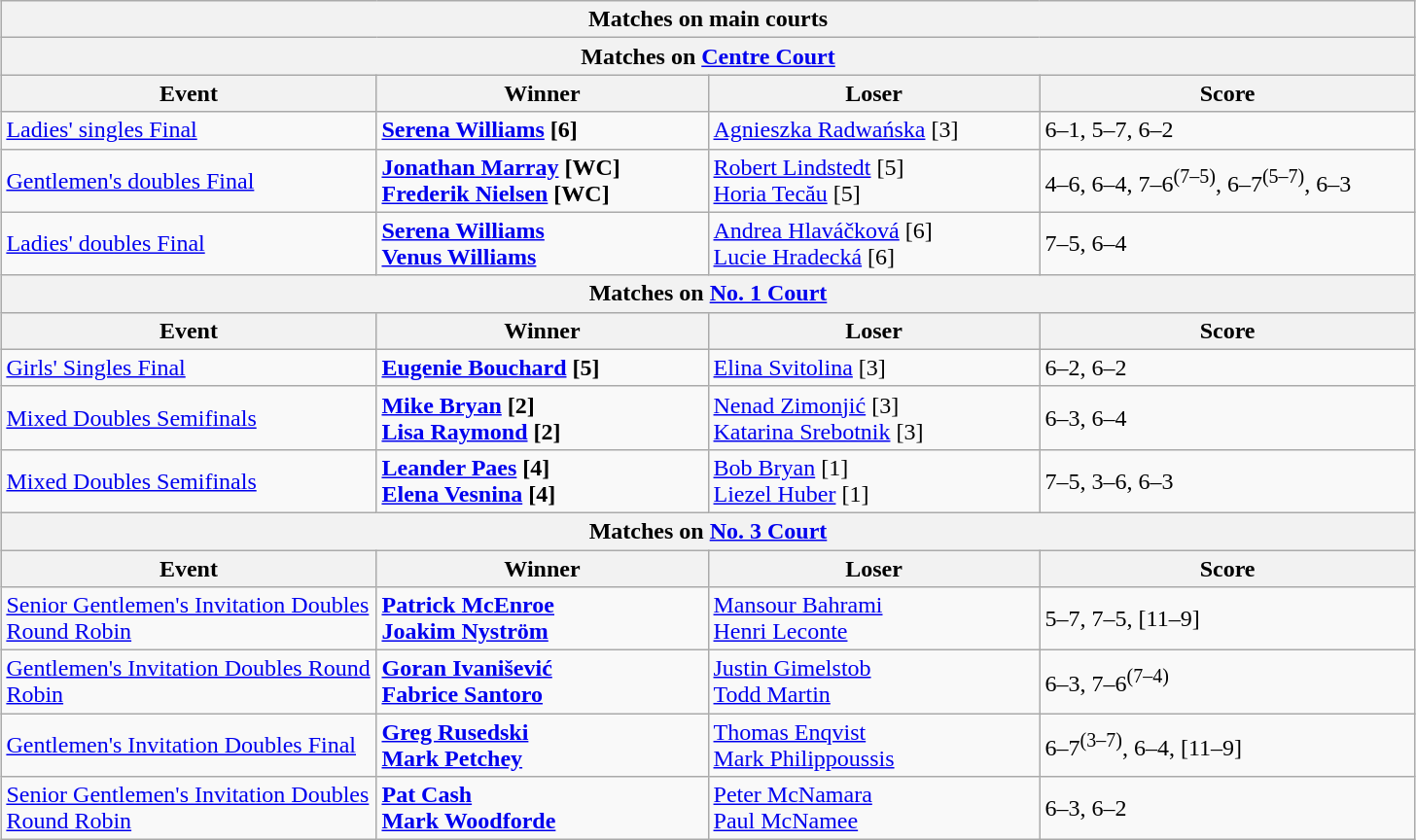<table class="wikitable collapsible uncollapsed" style="margin:auto;">
<tr>
<th colspan="4" style="white-space:nowrap;">Matches on main courts</th>
</tr>
<tr>
<th colspan="4">Matches on <a href='#'>Centre Court</a></th>
</tr>
<tr>
<th width=220>Event</th>
<th width=220>Winner</th>
<th width=220>Loser</th>
<th width=250>Score</th>
</tr>
<tr>
<td><a href='#'>Ladies' singles Final</a></td>
<td> <strong><a href='#'>Serena Williams</a> [6]</strong></td>
<td> <a href='#'>Agnieszka Radwańska</a> [3]</td>
<td>6–1, 5–7, 6–2</td>
</tr>
<tr>
<td><a href='#'>Gentlemen's doubles Final</a></td>
<td> <strong><a href='#'>Jonathan Marray</a> [WC]</strong><br> <strong><a href='#'>Frederik Nielsen</a> [WC]</strong></td>
<td> <a href='#'>Robert Lindstedt</a> [5]<br> <a href='#'>Horia Tecău</a> [5]</td>
<td>4–6, 6–4, 7–6<sup>(7–5)</sup>, 6–7<sup>(5–7)</sup>, 6–3</td>
</tr>
<tr>
<td><a href='#'>Ladies' doubles Final</a></td>
<td> <strong><a href='#'>Serena Williams</a></strong><br> <strong><a href='#'>Venus Williams</a> </strong></td>
<td> <a href='#'>Andrea Hlaváčková</a> [6]<br> <a href='#'>Lucie Hradecká</a> [6]</td>
<td>7–5, 6–4</td>
</tr>
<tr>
<th colspan="4">Matches on <a href='#'>No. 1 Court</a></th>
</tr>
<tr>
<th width=220>Event</th>
<th width=220>Winner</th>
<th width=220>Loser</th>
<th width=250>Score</th>
</tr>
<tr>
<td><a href='#'>Girls' Singles Final</a></td>
<td> <strong><a href='#'>Eugenie Bouchard</a> [5]</strong></td>
<td> <a href='#'>Elina Svitolina</a> [3]</td>
<td>6–2, 6–2</td>
</tr>
<tr>
<td><a href='#'>Mixed Doubles Semifinals</a></td>
<td> <strong><a href='#'>Mike Bryan</a> [2]</strong><br> <strong><a href='#'>Lisa Raymond</a> [2]</strong></td>
<td> <a href='#'>Nenad Zimonjić</a> [3]<br> <a href='#'>Katarina Srebotnik</a> [3]</td>
<td>6–3, 6–4</td>
</tr>
<tr>
<td><a href='#'>Mixed Doubles Semifinals</a></td>
<td> <strong><a href='#'>Leander Paes</a> [4]</strong><br> <strong><a href='#'>Elena Vesnina</a> [4]</strong></td>
<td> <a href='#'>Bob Bryan</a> [1]<br> <a href='#'>Liezel Huber</a> [1]</td>
<td>7–5, 3–6, 6–3</td>
</tr>
<tr>
<th colspan="4">Matches on <a href='#'>No. 3 Court</a></th>
</tr>
<tr>
<th width=250>Event</th>
<th width=220>Winner</th>
<th width=220>Loser</th>
<th width=220>Score</th>
</tr>
<tr>
<td><a href='#'>Senior Gentlemen's Invitation Doubles Round Robin</a></td>
<td> <strong><a href='#'>Patrick McEnroe</a></strong><br> <strong><a href='#'>Joakim Nyström</a></strong></td>
<td> <a href='#'>Mansour Bahrami</a><br> <a href='#'>Henri Leconte</a></td>
<td>5–7, 7–5, [11–9]</td>
</tr>
<tr>
<td><a href='#'>Gentlemen's Invitation Doubles Round Robin</a></td>
<td> <strong><a href='#'>Goran Ivanišević</a></strong><br> <strong><a href='#'>Fabrice Santoro</a></strong></td>
<td> <a href='#'>Justin Gimelstob</a><br> <a href='#'>Todd Martin</a></td>
<td>6–3, 7–6<sup>(7–4)</sup></td>
</tr>
<tr>
<td><a href='#'>Gentlemen's Invitation Doubles Final</a></td>
<td> <strong><a href='#'>Greg Rusedski</a></strong><br> <strong><a href='#'>Mark Petchey</a></strong></td>
<td> <a href='#'>Thomas Enqvist</a><br> <a href='#'>Mark Philippoussis</a></td>
<td>6–7<sup>(3–7)</sup>, 6–4, [11–9]</td>
</tr>
<tr>
<td><a href='#'>Senior Gentlemen's Invitation Doubles Round Robin</a></td>
<td> <strong><a href='#'>Pat Cash</a></strong><br> <strong><a href='#'>Mark Woodforde</a></strong></td>
<td> <a href='#'>Peter McNamara</a><br> <a href='#'>Paul McNamee</a></td>
<td>6–3, 6–2</td>
</tr>
</table>
